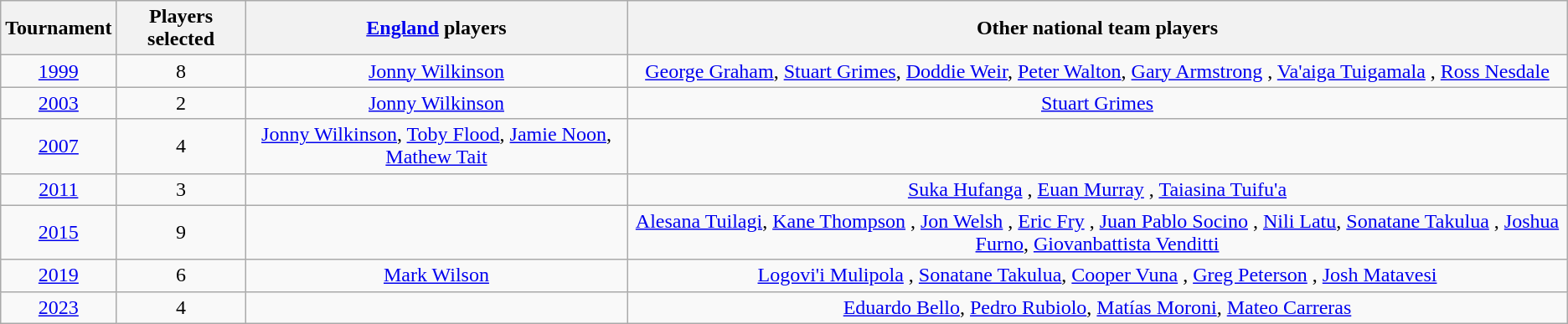<table class="wikitable sortable" style="text-align:center">
<tr>
<th>Tournament</th>
<th>Players selected</th>
<th><a href='#'>England</a> players</th>
<th>Other national team players</th>
</tr>
<tr>
<td><a href='#'>1999</a></td>
<td>8</td>
<td><a href='#'>Jonny Wilkinson</a></td>
<td><a href='#'>George Graham</a>, <a href='#'>Stuart Grimes</a>, <a href='#'>Doddie Weir</a>, <a href='#'>Peter Walton</a>, <a href='#'>Gary Armstrong</a> , <a href='#'>Va'aiga Tuigamala</a> , <a href='#'>Ross Nesdale</a> </td>
</tr>
<tr>
<td><a href='#'>2003</a></td>
<td>2</td>
<td><a href='#'>Jonny Wilkinson</a></td>
<td><a href='#'>Stuart Grimes</a> </td>
</tr>
<tr>
<td><a href='#'>2007</a></td>
<td>4</td>
<td><a href='#'>Jonny Wilkinson</a>, <a href='#'>Toby Flood</a>, <a href='#'>Jamie Noon</a>, <a href='#'>Mathew Tait</a></td>
<td></td>
</tr>
<tr>
<td><a href='#'>2011</a></td>
<td>3</td>
<td></td>
<td><a href='#'>Suka Hufanga</a> , <a href='#'>Euan Murray</a> , <a href='#'>Taiasina Tuifu'a</a> </td>
</tr>
<tr>
<td><a href='#'>2015</a></td>
<td>9</td>
<td></td>
<td><a href='#'>Alesana Tuilagi</a>, <a href='#'>Kane Thompson</a> , <a href='#'>Jon Welsh</a> , <a href='#'>Eric Fry</a> , <a href='#'>Juan Pablo Socino</a> , <a href='#'>Nili Latu</a>, <a href='#'>Sonatane Takulua</a> , <a href='#'>Joshua Furno</a>, <a href='#'>Giovanbattista Venditti</a> </td>
</tr>
<tr>
<td><a href='#'>2019</a></td>
<td>6</td>
<td><a href='#'>Mark Wilson</a></td>
<td><a href='#'>Logovi'i Mulipola</a> , <a href='#'>Sonatane Takulua</a>, <a href='#'>Cooper Vuna</a> , <a href='#'>Greg Peterson</a> , <a href='#'>Josh Matavesi</a> </td>
</tr>
<tr>
<td><a href='#'>2023</a></td>
<td>4</td>
<td></td>
<td><a href='#'>Eduardo Bello</a>, <a href='#'>Pedro Rubiolo</a>, <a href='#'>Matías Moroni</a>, <a href='#'>Mateo Carreras</a> </td>
</tr>
</table>
